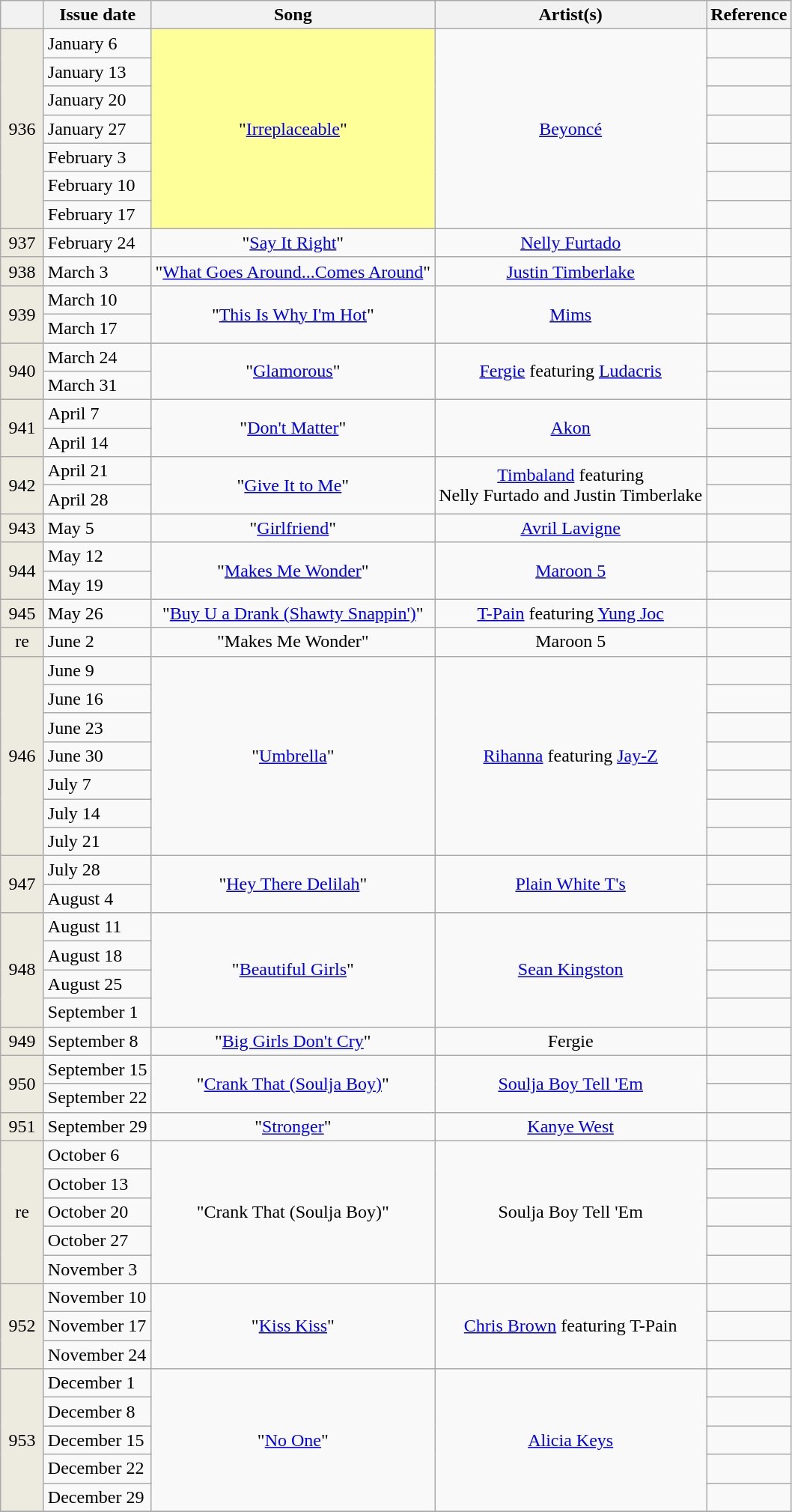<table class="wikitable">
<tr>
<th width=31></th>
<th align="center">Issue date</th>
<th align="center">Song</th>
<th align="center">Artist(s)</th>
<th align="center">Reference</th>
</tr>
<tr>
<td bgcolor=#EDEAE0 align=center rowspan=7>936</td>
<td align="left">January 6</td>
<td bgcolor=#FFFF99 align="center" rowspan="7">"<a href='#'>Irreplaceable</a>"</td>
<td align="center" rowspan="7"><a href='#'>Beyoncé</a></td>
<td align="center"></td>
</tr>
<tr>
<td align="left">January 13</td>
<td align="center"></td>
</tr>
<tr>
<td align="left">January 20</td>
<td align="center"></td>
</tr>
<tr>
<td align="left">January 27</td>
<td align="center"></td>
</tr>
<tr>
<td align="left">February 3</td>
<td align="center"></td>
</tr>
<tr>
<td align="left">February 10</td>
<td align="center"></td>
</tr>
<tr>
<td align="left">February 17</td>
<td align="center"></td>
</tr>
<tr>
<td bgcolor=#EDEAE0 align=center>937</td>
<td align="left">February 24</td>
<td align="center">"<a href='#'>Say It Right</a>"</td>
<td align="center"><a href='#'>Nelly Furtado</a></td>
<td align="center"></td>
</tr>
<tr>
<td bgcolor=#EDEAE0 align=center>938</td>
<td align="left">March 3</td>
<td align="center">"<a href='#'>What Goes Around...Comes Around</a>"</td>
<td align="center"><a href='#'>Justin Timberlake</a></td>
<td align="center"></td>
</tr>
<tr>
<td bgcolor=#EDEAE0 align=center rowspan=2>939</td>
<td align="left">March 10</td>
<td align="center" rowspan="2">"<a href='#'>This Is Why I'm Hot</a>"</td>
<td align="center" rowspan="2"><a href='#'>Mims</a></td>
<td align="center"></td>
</tr>
<tr>
<td align="left">March 17</td>
<td align="center"></td>
</tr>
<tr>
<td bgcolor=#EDEAE0 align=center rowspan=2>940</td>
<td align="left">March 24</td>
<td align="center" rowspan="2">"<a href='#'>Glamorous</a>"</td>
<td align="center" rowspan="2"><a href='#'>Fergie</a> featuring <a href='#'>Ludacris</a></td>
<td align="center"></td>
</tr>
<tr>
<td align="left">March 31</td>
<td align="center"></td>
</tr>
<tr>
<td bgcolor=#EDEAE0 align=center rowspan=2>941</td>
<td align="left">April 7</td>
<td align="center" rowspan="2">"<a href='#'>Don't Matter</a>"</td>
<td align="center" rowspan="2"><a href='#'>Akon</a></td>
<td align="center"></td>
</tr>
<tr>
<td align="left">April 14</td>
<td align="center"></td>
</tr>
<tr>
<td bgcolor=#EDEAE0 align=center rowspan=2>942</td>
<td align="left">April 21</td>
<td align="center" rowspan="2">"<a href='#'>Give It to Me</a>"</td>
<td align="center" rowspan="2"><a href='#'>Timbaland</a> featuring<br>Nelly Furtado and Justin Timberlake</td>
<td align="center"></td>
</tr>
<tr>
<td align="left">April 28</td>
<td align="center"></td>
</tr>
<tr>
<td bgcolor=#EDEAE0 align=center>943</td>
<td align="left">May 5</td>
<td align="center">"<a href='#'>Girlfriend</a>"</td>
<td align="center"><a href='#'>Avril Lavigne</a></td>
<td align="center"></td>
</tr>
<tr>
<td bgcolor=#EDEAE0 align=center rowspan=2>944</td>
<td align="left">May 12</td>
<td align="center" rowspan="2">"<a href='#'>Makes Me Wonder</a>"</td>
<td align="center" rowspan="2"><a href='#'>Maroon 5</a></td>
<td align="center"></td>
</tr>
<tr>
<td align="left">May 19</td>
<td align="center"></td>
</tr>
<tr>
<td bgcolor=#EDEAE0 align=center>945</td>
<td align="left">May 26</td>
<td align="center">"<a href='#'>Buy U a Drank (Shawty Snappin')</a>"</td>
<td align="center"><a href='#'>T-Pain</a> featuring <a href='#'>Yung Joc</a></td>
<td align="center"></td>
</tr>
<tr>
<td bgcolor=#EDEAE0 align=center>re</td>
<td align="left">June 2</td>
<td align="center">"Makes Me Wonder"</td>
<td align="center">Maroon 5</td>
<td align="center"></td>
</tr>
<tr>
<td bgcolor=#EDEAE0 align=center rowspan=7>946</td>
<td align="left">June 9</td>
<td align="center" rowspan="7">"<a href='#'>Umbrella</a>"</td>
<td align="center" rowspan="7"><a href='#'>Rihanna</a> featuring <a href='#'>Jay-Z</a></td>
<td align="center"></td>
</tr>
<tr>
<td align="left">June 16</td>
<td align="center"></td>
</tr>
<tr>
<td align="left">June 23</td>
<td align="center"></td>
</tr>
<tr>
<td align="left">June 30</td>
<td align="center"></td>
</tr>
<tr>
<td align="left">July 7</td>
<td align="center"></td>
</tr>
<tr>
<td align="left">July 14</td>
<td align="center"></td>
</tr>
<tr>
<td align="left">July 21</td>
<td align="center"></td>
</tr>
<tr>
<td bgcolor=#EDEAE0 align=center rowspan=2>947</td>
<td align="left">July 28</td>
<td align="center" rowspan="2">"<a href='#'>Hey There Delilah</a>"</td>
<td align="center" rowspan="2"><a href='#'>Plain White T's</a></td>
<td align="center"></td>
</tr>
<tr>
<td align="left">August 4</td>
<td align="center"></td>
</tr>
<tr>
<td bgcolor=#EDEAE0 align=center rowspan=4>948</td>
<td align="left">August 11</td>
<td align="center" rowspan="4">"<a href='#'>Beautiful Girls</a>"</td>
<td align="center" rowspan="4"><a href='#'>Sean Kingston</a></td>
<td align="center"></td>
</tr>
<tr>
<td align="left">August 18</td>
<td align="center"></td>
</tr>
<tr>
<td align="left">August 25</td>
<td align="center"></td>
</tr>
<tr>
<td align="left">September 1</td>
<td align="center"></td>
</tr>
<tr>
<td bgcolor=#EDEAE0 align=center>949</td>
<td align="left">September 8</td>
<td align="center">"<a href='#'>Big Girls Don't Cry</a>"</td>
<td align="center">Fergie</td>
<td align="center"></td>
</tr>
<tr>
<td bgcolor=#EDEAE0 align=center rowspan=2>950</td>
<td align="left">September 15</td>
<td align="center" rowspan="2">"<a href='#'>Crank That (Soulja Boy)</a>"</td>
<td align="center" rowspan="2"><a href='#'>Soulja Boy Tell 'Em</a></td>
<td align="center"></td>
</tr>
<tr>
<td align="left">September 22</td>
<td align="center"></td>
</tr>
<tr>
<td bgcolor=#EDEAE0 align=center>951</td>
<td align="left">September 29</td>
<td align="center">"<a href='#'>Stronger</a>"</td>
<td align="center"><a href='#'>Kanye West</a></td>
<td align="center"></td>
</tr>
<tr>
<td bgcolor=#EDEAE0 align=center rowspan=5>re</td>
<td align="left">October 6</td>
<td align="center" rowspan="5">"Crank That (Soulja Boy)"</td>
<td align="center" rowspan="5">Soulja Boy Tell 'Em</td>
<td align="center"></td>
</tr>
<tr>
<td align="left">October 13</td>
<td align="center"></td>
</tr>
<tr>
<td align="left">October 20</td>
<td align="center"></td>
</tr>
<tr>
<td align="left">October 27</td>
<td align="center"></td>
</tr>
<tr>
<td align="left">November 3</td>
<td align="center"></td>
</tr>
<tr>
<td bgcolor=#EDEAE0 align=center rowspan=3>952</td>
<td align="left">November 10</td>
<td align="center" rowspan="3">"<a href='#'>Kiss Kiss</a>"</td>
<td align="center" rowspan="3"><a href='#'>Chris Brown</a> featuring T-Pain</td>
<td align="center"></td>
</tr>
<tr>
<td align="left">November 17</td>
<td align="center"></td>
</tr>
<tr>
<td align="left">November 24</td>
<td align="center"></td>
</tr>
<tr>
<td bgcolor=#EDEAE0 align=center rowspan=5>953</td>
<td align="left">December 1</td>
<td align="center" rowspan="5">"<a href='#'>No One</a>"</td>
<td align="center" rowspan="5"><a href='#'>Alicia Keys</a></td>
<td align="center"></td>
</tr>
<tr>
<td align="left">December 8</td>
<td align="center"></td>
</tr>
<tr>
<td align="left">December 15</td>
<td align="center"></td>
</tr>
<tr>
<td align="left">December 22</td>
<td align="center"></td>
</tr>
<tr>
<td align="left">December 29</td>
<td align="center"></td>
</tr>
<tr>
</tr>
</table>
